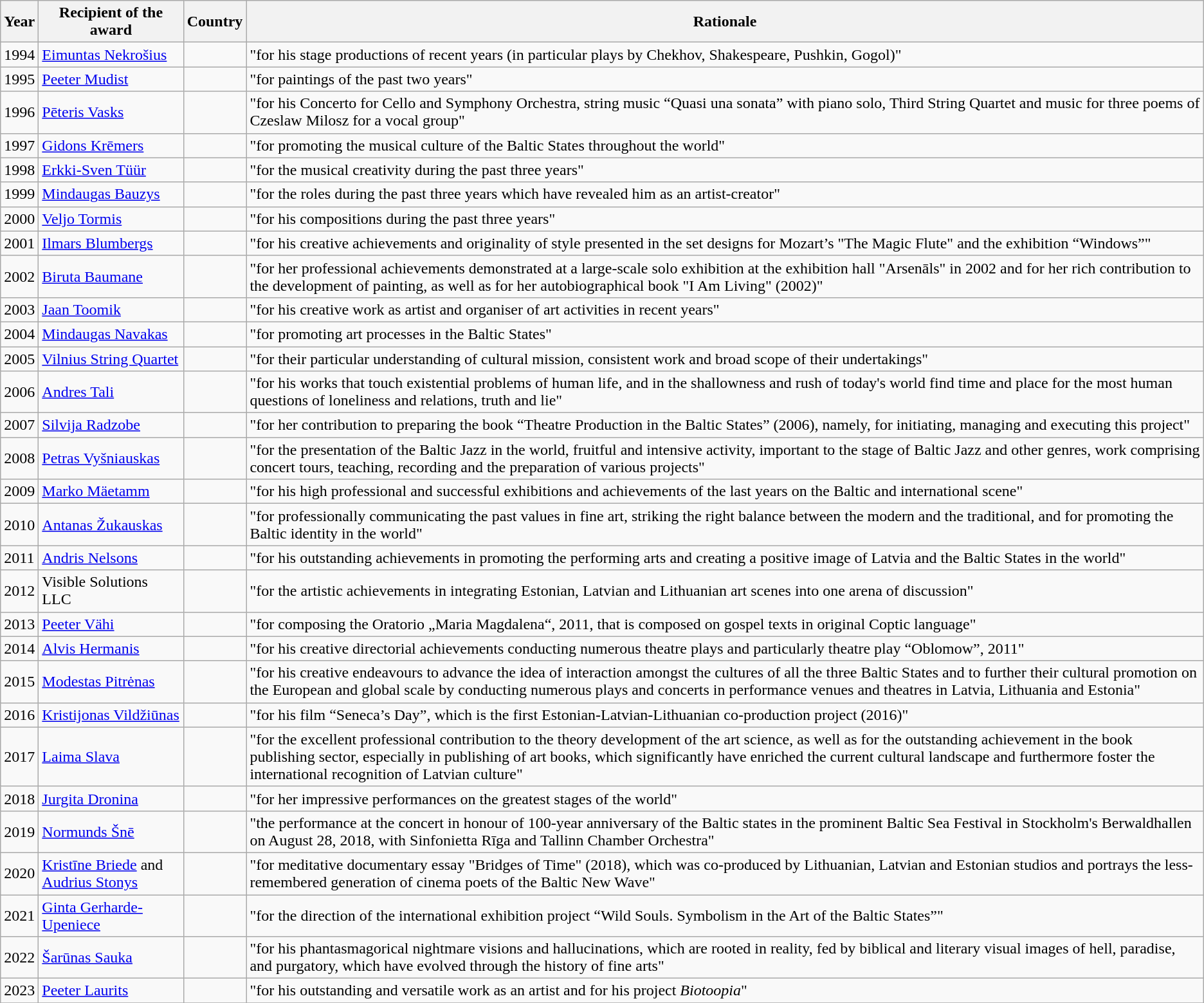<table class="wikitable" border="1" class="sortable wikitable">
<tr>
<th>Year</th>
<th>Recipient of the award</th>
<th>Country</th>
<th>Rationale</th>
</tr>
<tr>
<td>1994</td>
<td><a href='#'>Eimuntas Nekrošius</a></td>
<td></td>
<td>"for his stage productions of recent years (in particular plays by Chekhov, Shakespeare, Pushkin, Gogol)"</td>
</tr>
<tr>
<td>1995</td>
<td><a href='#'>Peeter Mudist</a></td>
<td></td>
<td>"for paintings of the past two years"</td>
</tr>
<tr>
<td>1996</td>
<td><a href='#'>Pēteris Vasks</a></td>
<td></td>
<td>"for his Concerto for Cello and Symphony Orchestra, string music “Quasi una sonata” with piano solo, Third String Quartet and music for three poems of Czeslaw Milosz for a vocal group"</td>
</tr>
<tr>
<td>1997</td>
<td><a href='#'>Gidons Krēmers</a></td>
<td></td>
<td>"for promoting the musical culture of the Baltic States throughout the world"</td>
</tr>
<tr>
<td>1998</td>
<td><a href='#'>Erkki-Sven Tüür</a></td>
<td></td>
<td>"for the musical creativity during the past three years"</td>
</tr>
<tr>
<td>1999</td>
<td><a href='#'>Mindaugas Bauzys</a></td>
<td></td>
<td>"for the roles during the past three years which have revealed him as an artist-creator"</td>
</tr>
<tr>
<td>2000</td>
<td><a href='#'>Veljo Tormis</a></td>
<td></td>
<td>"for his compositions during the past three years"</td>
</tr>
<tr>
<td>2001</td>
<td><a href='#'>Ilmars Blumbergs</a></td>
<td></td>
<td>"for his creative achievements and originality of style presented in the set designs for Mozart’s "The Magic Flute" and the exhibition “Windows”"</td>
</tr>
<tr>
<td>2002</td>
<td><a href='#'>Biruta Baumane</a></td>
<td></td>
<td>"for her professional achievements demonstrated at a large-scale solo exhibition at the exhibition hall "Arsenāls" in 2002 and for her rich contribution to the development of painting, as well as for her autobiographical book "I Am Living" (2002)"</td>
</tr>
<tr>
<td>2003</td>
<td><a href='#'>Jaan Toomik</a></td>
<td></td>
<td>"for his creative work as artist and organiser of art activities in recent years"</td>
</tr>
<tr>
<td>2004</td>
<td><a href='#'>Mindaugas Navakas</a></td>
<td></td>
<td>"for promoting art processes in the Baltic States"</td>
</tr>
<tr>
<td>2005</td>
<td><a href='#'>Vilnius String Quartet</a></td>
<td></td>
<td>"for their particular understanding of cultural mission, consistent work and broad scope of their undertakings"</td>
</tr>
<tr>
<td>2006</td>
<td><a href='#'>Andres Tali</a></td>
<td></td>
<td>"for his works that touch existential problems of human life, and in the shallowness and rush of today's world find time and place for the most human questions of loneliness and relations, truth and lie"</td>
</tr>
<tr>
<td>2007</td>
<td><a href='#'>Silvija Radzobe</a></td>
<td></td>
<td>"for her contribution to preparing the book “Theatre Production in the Baltic States” (2006), namely, for initiating, managing and executing this project"</td>
</tr>
<tr>
<td>2008</td>
<td><a href='#'>Petras Vyšniauskas</a></td>
<td></td>
<td>"for the presentation of the Baltic Jazz in the world, fruitful and intensive activity, important to the stage of Baltic Jazz and other genres, work comprising concert tours, teaching, recording and the preparation of various projects"</td>
</tr>
<tr>
<td>2009</td>
<td><a href='#'>Marko Mäetamm</a></td>
<td></td>
<td>"for his high professional and successful exhibitions and achievements of the last years on the Baltic and international scene"</td>
</tr>
<tr>
<td>2010</td>
<td><a href='#'>Antanas Žukauskas</a></td>
<td></td>
<td>"for professionally communicating the past values in fine art, striking the right balance between the modern and the traditional, and for promoting the Baltic identity in the world"</td>
</tr>
<tr>
<td>2011</td>
<td><a href='#'>Andris Nelsons</a></td>
<td></td>
<td>"for his outstanding achievements in promoting the performing arts and creating a positive image of Latvia and the Baltic States in the world"</td>
</tr>
<tr>
<td>2012</td>
<td>Visible Solutions LLC</td>
<td></td>
<td>"for the artistic achievements in integrating Estonian, Latvian and Lithuanian art scenes into one arena of discussion"</td>
</tr>
<tr>
<td>2013</td>
<td><a href='#'>Peeter Vähi</a></td>
<td></td>
<td>"for composing the Oratorio „Maria Magdalena“, 2011, that is composed on gospel texts in original Coptic language"</td>
</tr>
<tr>
<td>2014</td>
<td><a href='#'>Alvis Hermanis</a></td>
<td></td>
<td>"for his creative directorial achievements conducting numerous theatre plays and particularly theatre play “Oblomow”, 2011"</td>
</tr>
<tr>
<td>2015</td>
<td><a href='#'>Modestas Pitrėnas</a></td>
<td></td>
<td>"for his creative endeavours to advance the idea of interaction amongst the cultures of all the three Baltic States and to further their cultural promotion on the European and global scale by conducting numerous plays and concerts in performance venues and theatres in Latvia, Lithuania and Estonia"</td>
</tr>
<tr>
<td>2016</td>
<td><a href='#'>Kristijonas Vildžiūnas</a></td>
<td></td>
<td>"for his film “Seneca’s Day”, which is the first Estonian-Latvian-Lithuanian co-production project (2016)"</td>
</tr>
<tr>
<td>2017</td>
<td><a href='#'>Laima Slava</a></td>
<td></td>
<td>"for the excellent professional contribution to the theory development of the art science, as well as for the outstanding achievement in the book publishing sector, especially in publishing of art books, which significantly have enriched the current cultural landscape and furthermore foster the international recognition of Latvian culture"</td>
</tr>
<tr>
<td>2018</td>
<td><a href='#'>Jurgita Dronina</a></td>
<td></td>
<td>"for her impressive performances on the greatest stages of the world"</td>
</tr>
<tr>
<td>2019</td>
<td><a href='#'>Normunds Šnē</a></td>
<td></td>
<td>"the performance at the concert in honour of 100-year anniversary of the Baltic states in the prominent Baltic Sea Festival in Stockholm's Berwaldhallen on August 28, 2018, with Sinfonietta Rīga and Tallinn Chamber Orchestra"</td>
</tr>
<tr>
<td>2020</td>
<td><a href='#'>Kristīne Briede</a> and <a href='#'>Audrius Stonys</a></td>
<td><br></td>
<td>"for meditative documentary essay "Bridges of Time" (2018), which was co-produced by Lithuanian, Latvian and Estonian studios and portrays the less-remembered generation of cinema poets of the Baltic New Wave"</td>
</tr>
<tr>
<td>2021</td>
<td><a href='#'>Ginta Gerharde-Upeniece</a></td>
<td></td>
<td>"for the direction of the international exhibition project “Wild Souls. Symbolism in the Art of the Baltic States”"</td>
</tr>
<tr>
<td>2022</td>
<td><a href='#'>Šarūnas Sauka</a></td>
<td></td>
<td>"for his phantasmagorical nightmare visions and hallucinations, which are rooted in reality, fed by biblical and literary visual images of hell, paradise, and purgatory, which have evolved through the history of fine arts"</td>
</tr>
<tr>
<td>2023</td>
<td><a href='#'>Peeter Laurits</a></td>
<td></td>
<td>"for his outstanding and versatile work as an artist and for his project <em>Biotoopia</em>"</td>
</tr>
<tr>
</tr>
</table>
